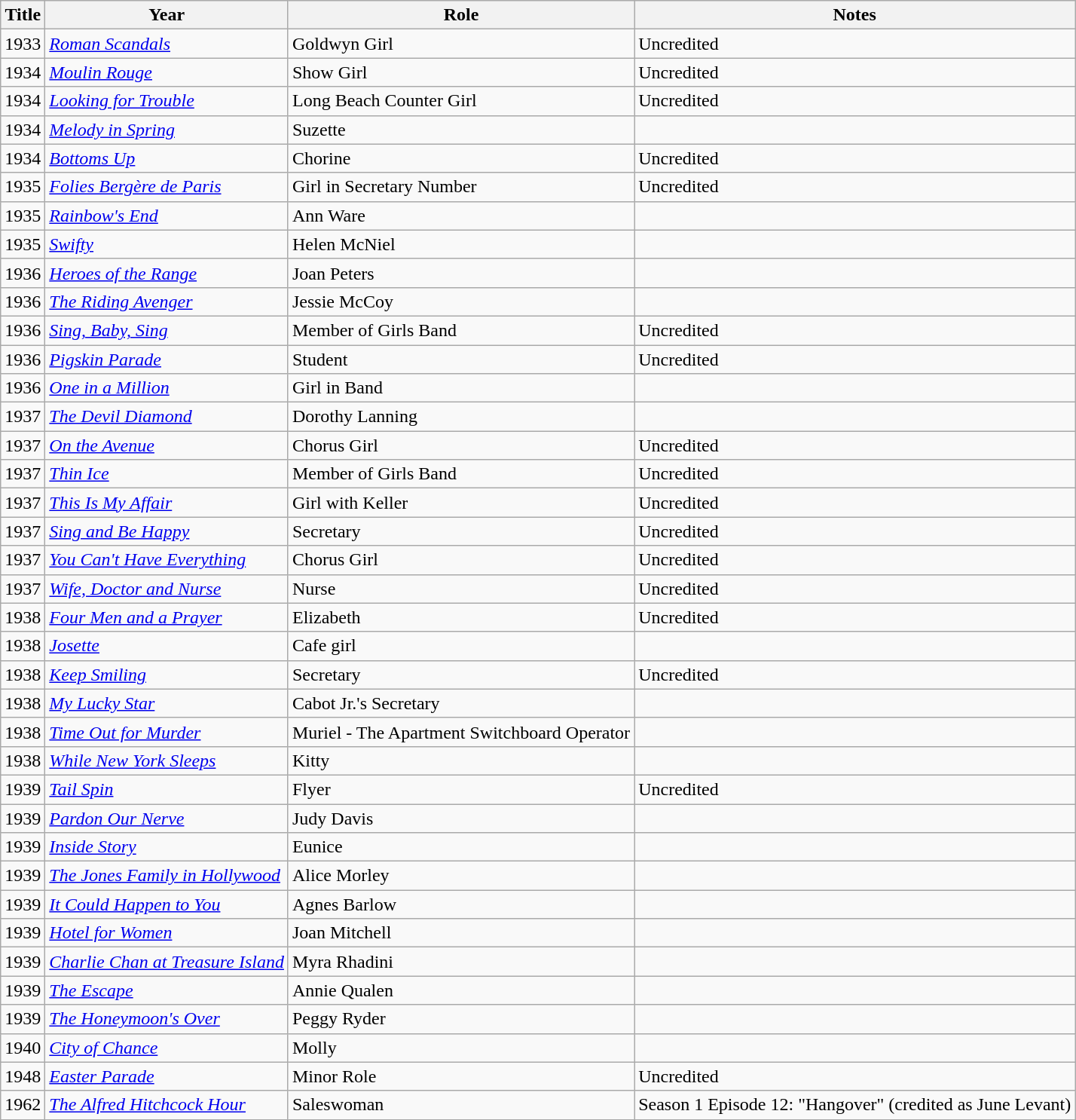<table class="wikitable">
<tr>
<th>Title</th>
<th>Year</th>
<th>Role</th>
<th>Notes</th>
</tr>
<tr>
<td>1933</td>
<td><em><a href='#'>Roman Scandals</a></em></td>
<td>Goldwyn Girl</td>
<td>Uncredited</td>
</tr>
<tr>
<td>1934</td>
<td><em><a href='#'>Moulin Rouge</a></em></td>
<td>Show Girl</td>
<td>Uncredited</td>
</tr>
<tr>
<td>1934</td>
<td><em><a href='#'>Looking for Trouble</a></em></td>
<td>Long Beach Counter Girl</td>
<td>Uncredited</td>
</tr>
<tr>
<td>1934</td>
<td><em><a href='#'>Melody in Spring</a></em></td>
<td>Suzette</td>
<td></td>
</tr>
<tr>
<td>1934</td>
<td><em><a href='#'>Bottoms Up</a></em></td>
<td>Chorine</td>
<td>Uncredited</td>
</tr>
<tr>
<td>1935</td>
<td><em><a href='#'>Folies Bergère de Paris</a></em></td>
<td>Girl in Secretary Number</td>
<td>Uncredited</td>
</tr>
<tr>
<td>1935</td>
<td><em><a href='#'>Rainbow's End</a></em></td>
<td>Ann Ware</td>
<td></td>
</tr>
<tr>
<td>1935</td>
<td><em><a href='#'>Swifty</a></em></td>
<td>Helen McNiel</td>
<td></td>
</tr>
<tr>
<td>1936</td>
<td><em><a href='#'>Heroes of the Range</a></em></td>
<td>Joan Peters</td>
<td></td>
</tr>
<tr>
<td>1936</td>
<td><em><a href='#'>The Riding Avenger</a></em></td>
<td>Jessie McCoy</td>
<td></td>
</tr>
<tr>
<td>1936</td>
<td><em><a href='#'>Sing, Baby, Sing</a></em></td>
<td>Member of Girls Band</td>
<td>Uncredited</td>
</tr>
<tr>
<td>1936</td>
<td><em><a href='#'>Pigskin Parade</a></em></td>
<td>Student</td>
<td>Uncredited</td>
</tr>
<tr>
<td>1936</td>
<td><em><a href='#'>One in a Million</a></em></td>
<td>Girl in Band</td>
<td></td>
</tr>
<tr>
<td>1937</td>
<td><em><a href='#'>The Devil Diamond</a></em></td>
<td>Dorothy Lanning</td>
<td></td>
</tr>
<tr>
<td>1937</td>
<td><em><a href='#'>On the Avenue</a></em></td>
<td>Chorus Girl</td>
<td>Uncredited</td>
</tr>
<tr>
<td>1937</td>
<td><em><a href='#'>Thin Ice</a></em></td>
<td>Member of Girls Band</td>
<td>Uncredited</td>
</tr>
<tr>
<td>1937</td>
<td><em><a href='#'>This Is My Affair</a></em></td>
<td>Girl with Keller</td>
<td>Uncredited</td>
</tr>
<tr>
<td>1937</td>
<td><em><a href='#'>Sing and Be Happy</a></em></td>
<td>Secretary</td>
<td>Uncredited</td>
</tr>
<tr>
<td>1937</td>
<td><em><a href='#'>You Can't Have Everything</a></em></td>
<td>Chorus Girl</td>
<td>Uncredited</td>
</tr>
<tr>
<td>1937</td>
<td><em><a href='#'>Wife, Doctor and Nurse</a></em></td>
<td>Nurse</td>
<td>Uncredited</td>
</tr>
<tr>
<td>1938</td>
<td><em><a href='#'>Four Men and a Prayer</a></em></td>
<td>Elizabeth</td>
<td>Uncredited</td>
</tr>
<tr>
<td>1938</td>
<td><em><a href='#'>Josette</a></em></td>
<td>Cafe girl</td>
<td></td>
</tr>
<tr>
<td>1938</td>
<td><em><a href='#'>Keep Smiling</a></em></td>
<td>Secretary</td>
<td>Uncredited</td>
</tr>
<tr>
<td>1938</td>
<td><em><a href='#'>My Lucky Star</a></em></td>
<td>Cabot Jr.'s Secretary</td>
<td></td>
</tr>
<tr>
<td>1938</td>
<td><em><a href='#'>Time Out for Murder</a></em></td>
<td>Muriel - The Apartment Switchboard Operator</td>
<td></td>
</tr>
<tr>
<td>1938</td>
<td><em><a href='#'>While New York Sleeps</a></em></td>
<td>Kitty</td>
<td></td>
</tr>
<tr>
<td>1939</td>
<td><em><a href='#'>Tail Spin</a></em></td>
<td>Flyer</td>
<td>Uncredited</td>
</tr>
<tr>
<td>1939</td>
<td><em><a href='#'>Pardon Our Nerve</a></em></td>
<td>Judy Davis</td>
<td></td>
</tr>
<tr>
<td>1939</td>
<td><em><a href='#'>Inside Story</a></em></td>
<td>Eunice</td>
<td></td>
</tr>
<tr>
<td>1939</td>
<td><em><a href='#'>The Jones Family in Hollywood</a></em></td>
<td>Alice Morley</td>
<td></td>
</tr>
<tr>
<td>1939</td>
<td><em><a href='#'>It Could Happen to You</a></em></td>
<td>Agnes Barlow</td>
<td></td>
</tr>
<tr>
<td>1939</td>
<td><em><a href='#'>Hotel for Women</a></em></td>
<td>Joan Mitchell</td>
<td></td>
</tr>
<tr>
<td>1939</td>
<td><em><a href='#'>Charlie Chan at Treasure Island</a></em></td>
<td>Myra Rhadini</td>
<td></td>
</tr>
<tr>
<td>1939</td>
<td><em><a href='#'>The Escape</a></em></td>
<td>Annie Qualen</td>
<td></td>
</tr>
<tr>
<td>1939</td>
<td><em><a href='#'>The Honeymoon's Over</a></em></td>
<td>Peggy Ryder</td>
<td></td>
</tr>
<tr>
<td>1940</td>
<td><em><a href='#'>City of Chance</a></em></td>
<td>Molly</td>
<td></td>
</tr>
<tr>
<td>1948</td>
<td><em><a href='#'>Easter Parade</a></em></td>
<td>Minor Role</td>
<td>Uncredited</td>
</tr>
<tr>
<td>1962</td>
<td><em><a href='#'>The Alfred Hitchcock Hour</a></em></td>
<td>Saleswoman</td>
<td>Season 1 Episode 12: "Hangover" (credited as June Levant)</td>
</tr>
</table>
